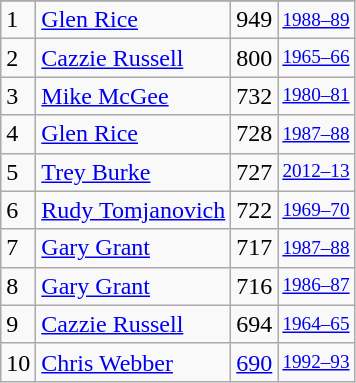<table class="wikitable">
<tr>
</tr>
<tr>
<td>1</td>
<td><a href='#'>Glen Rice</a></td>
<td>949</td>
<td style="font-size:80%;"><a href='#'>1988–89</a></td>
</tr>
<tr>
<td>2</td>
<td><a href='#'>Cazzie Russell</a></td>
<td>800</td>
<td style="font-size:80%;"><a href='#'>1965–66</a></td>
</tr>
<tr>
<td>3</td>
<td><a href='#'>Mike McGee</a></td>
<td>732</td>
<td style="font-size:80%;"><a href='#'>1980–81</a></td>
</tr>
<tr>
<td>4</td>
<td><a href='#'>Glen Rice</a></td>
<td>728</td>
<td style="font-size:80%;"><a href='#'>1987–88</a></td>
</tr>
<tr>
<td>5</td>
<td><a href='#'>Trey Burke</a></td>
<td>727</td>
<td style="font-size:80%;"><a href='#'>2012–13</a></td>
</tr>
<tr>
<td>6</td>
<td><a href='#'>Rudy Tomjanovich</a></td>
<td>722</td>
<td style="font-size:80%;"><a href='#'>1969–70</a></td>
</tr>
<tr>
<td>7</td>
<td><a href='#'>Gary Grant</a></td>
<td>717</td>
<td style="font-size:80%;"><a href='#'>1987–88</a></td>
</tr>
<tr>
<td>8</td>
<td><a href='#'>Gary Grant</a></td>
<td>716</td>
<td style="font-size:80%;"><a href='#'>1986–87</a></td>
</tr>
<tr>
<td>9</td>
<td><a href='#'>Cazzie Russell</a></td>
<td>694</td>
<td style="font-size:80%;"><a href='#'>1964–65</a></td>
</tr>
<tr>
<td>10</td>
<td><a href='#'>Chris Webber</a></td>
<td><a href='#'>690</a></td>
<td style="font-size:80%;"><a href='#'>1992–93</a></td>
</tr>
</table>
